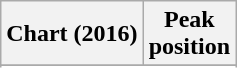<table class="wikitable sortable plainrowheaders">
<tr>
<th scope="col">Chart (2016)</th>
<th scope="col">Peak<br>position</th>
</tr>
<tr>
</tr>
<tr>
</tr>
<tr>
</tr>
</table>
